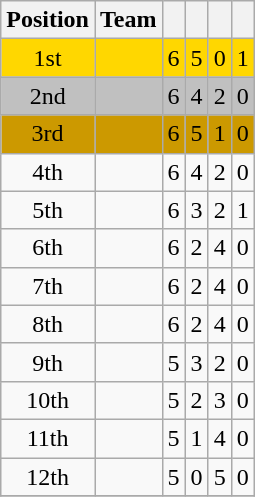<table class="wikitable" style="text-align: center;">
<tr>
<th>Position</th>
<th>Team</th>
<th></th>
<th></th>
<th></th>
<th></th>
</tr>
<tr bgcolor="gold">
<td>1st</td>
<td style="text-align:left;"></td>
<td>6</td>
<td>5</td>
<td>0</td>
<td>1</td>
</tr>
<tr bgcolor="silver">
<td>2nd</td>
<td style="text-align:left;"></td>
<td>6</td>
<td>4</td>
<td>2</td>
<td>0</td>
</tr>
<tr bgcolor="cc9900">
<td>3rd</td>
<td style="text-align:left;"></td>
<td>6</td>
<td>5</td>
<td>1</td>
<td>0</td>
</tr>
<tr>
<td>4th</td>
<td style="text-align:left;"></td>
<td>6</td>
<td>4</td>
<td>2</td>
<td>0</td>
</tr>
<tr>
<td>5th</td>
<td style="text-align:left;"></td>
<td>6</td>
<td>3</td>
<td>2</td>
<td>1</td>
</tr>
<tr>
<td>6th</td>
<td style="text-align:left;"></td>
<td>6</td>
<td>2</td>
<td>4</td>
<td>0</td>
</tr>
<tr>
<td>7th</td>
<td style="text-align:left;"></td>
<td>6</td>
<td>2</td>
<td>4</td>
<td>0</td>
</tr>
<tr>
<td>8th</td>
<td style="text-align:left;"></td>
<td>6</td>
<td>2</td>
<td>4</td>
<td>0</td>
</tr>
<tr>
<td>9th</td>
<td style="text-align:left;"></td>
<td>5</td>
<td>3</td>
<td>2</td>
<td>0</td>
</tr>
<tr>
<td>10th</td>
<td style="text-align:left;"></td>
<td>5</td>
<td>2</td>
<td>3</td>
<td>0</td>
</tr>
<tr>
<td>11th</td>
<td style="text-align:left;"></td>
<td>5</td>
<td>1</td>
<td>4</td>
<td>0</td>
</tr>
<tr>
<td>12th</td>
<td style="text-align:left;"></td>
<td>5</td>
<td>0</td>
<td>5</td>
<td>0</td>
</tr>
<tr>
</tr>
</table>
